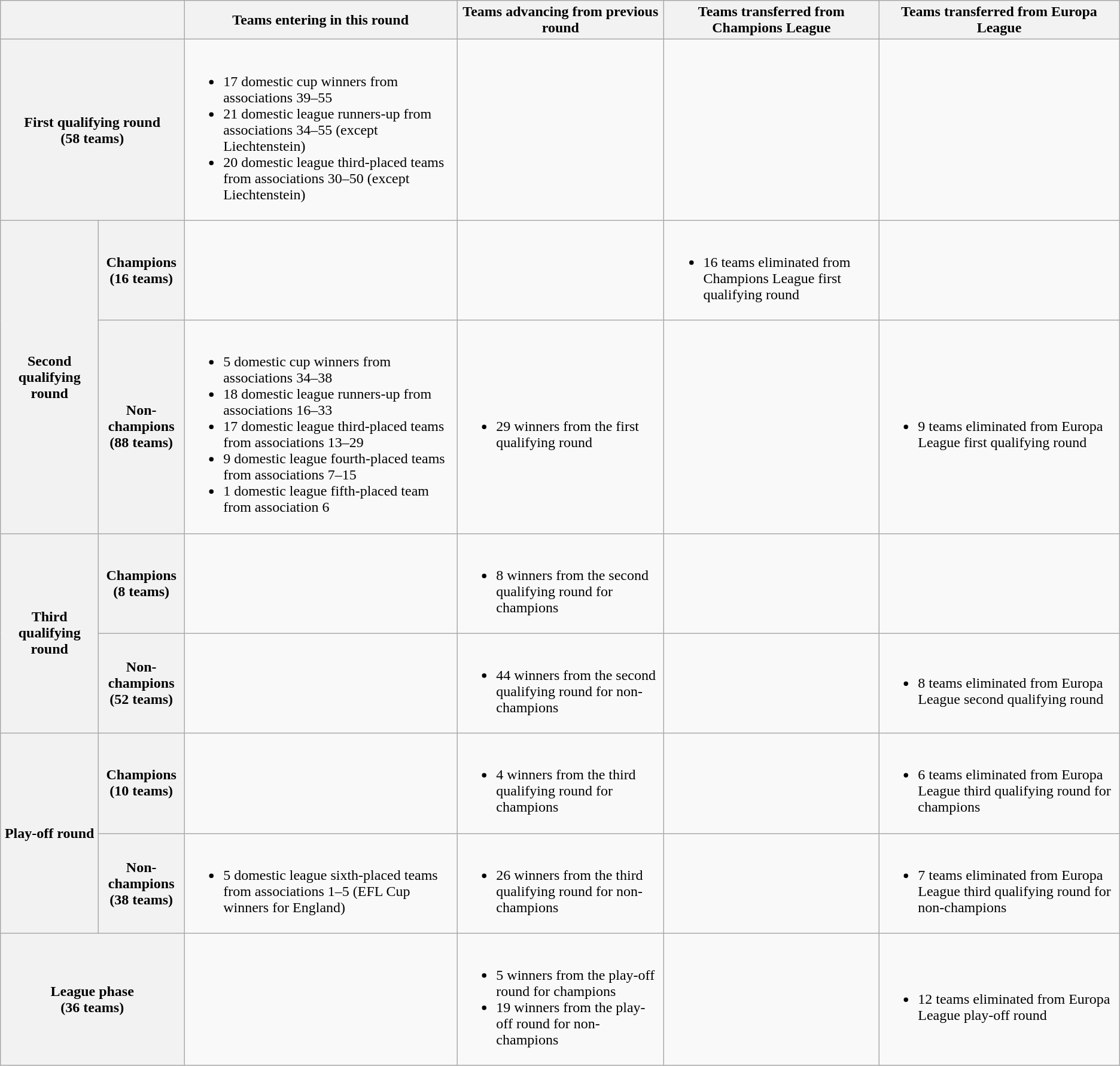<table class="wikitable">
<tr>
<th colspan=2></th>
<th>Teams entering in this round</th>
<th>Teams advancing from previous round</th>
<th>Teams transferred from Champions League</th>
<th>Teams transferred from Europa League</th>
</tr>
<tr>
<th colspan=2>First qualifying round<br>(58 teams)</th>
<td><br><ul><li>17 domestic cup winners from associations 39–55</li><li>21 domestic league runners-up from associations 34–55 (except Liechtenstein)</li><li>20 domestic league third-placed teams from associations 30–50 (except Liechtenstein)</li></ul></td>
<td></td>
<td></td>
<td></td>
</tr>
<tr>
<th rowspan=2>Second qualifying round<br></th>
<th>Champions<br>(16 teams)</th>
<td></td>
<td></td>
<td><br><ul><li>16 teams eliminated from Champions League first qualifying round</li></ul></td>
<td></td>
</tr>
<tr>
<th>Non-champions<br>(88 teams)</th>
<td><br><ul><li>5 domestic cup winners from associations 34–38</li><li>18 domestic league runners-up from associations 16–33</li><li>17 domestic league third-placed teams from associations 13–29</li><li>9 domestic league fourth-placed teams from associations 7–15</li><li>1 domestic league fifth-placed team from association 6</li></ul></td>
<td><br><ul><li>29 winners from the first qualifying round</li></ul></td>
<td></td>
<td><br><ul><li>9 teams eliminated from Europa League first qualifying round</li></ul></td>
</tr>
<tr>
<th rowspan=2>Third qualifying round<br></th>
<th>Champions<br>(8 teams)</th>
<td></td>
<td><br><ul><li>8 winners from the second qualifying round for champions</li></ul></td>
<td></td>
</tr>
<tr>
<th>Non-champions<br>(52 teams)</th>
<td></td>
<td><br><ul><li>44 winners from the second qualifying round for non-champions</li></ul></td>
<td></td>
<td><br><ul><li>8 teams eliminated from Europa League second qualifying round</li></ul></td>
</tr>
<tr>
<th rowspan=2>Play-off round<br></th>
<th>Champions<br>(10 teams)</th>
<td></td>
<td><br><ul><li>4 winners from the third qualifying round for champions</li></ul></td>
<td></td>
<td><br><ul><li>6 teams eliminated from Europa League third qualifying round for champions</li></ul></td>
</tr>
<tr>
<th>Non-champions<br>(38 teams)</th>
<td><br><ul><li>5 domestic league sixth-placed teams from associations 1–5 (EFL Cup winners for England)</li></ul></td>
<td><br><ul><li>26 winners from the third qualifying round for non-champions</li></ul></td>
<td></td>
<td><br><ul><li>7 teams eliminated from Europa League third qualifying round for non-champions</li></ul></td>
</tr>
<tr>
<th colspan=2>League phase<br>(36 teams)</th>
<td></td>
<td><br><ul><li>5 winners from the play-off round for champions</li><li>19 winners from the play-off round for non-champions</li></ul></td>
<td></td>
<td><br><ul><li>12 teams eliminated from Europa League play-off round</li></ul></td>
</tr>
</table>
